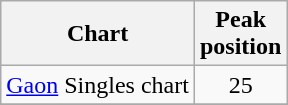<table class="wikitable sortable">
<tr>
<th>Chart</th>
<th>Peak<br>position</th>
</tr>
<tr>
<td><a href='#'>Gaon</a> Singles chart</td>
<td align="center">25</td>
</tr>
<tr>
</tr>
</table>
